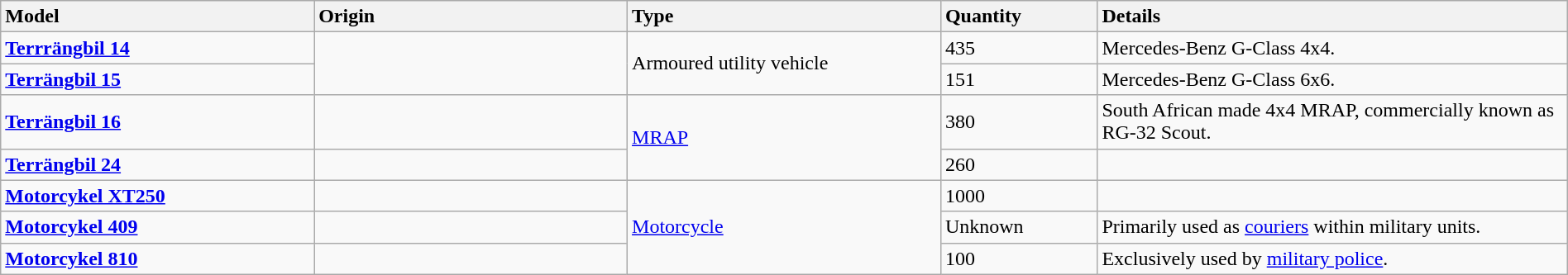<table class="wikitable" style="width:100%;">
<tr>
<th style="text-align:left;width:20%;">Model</th>
<th style="text-align:left;width:20%;">Origin</th>
<th style="text-align:left;width:20%;">Type</th>
<th style="text-align:left;width:10%;">Quantity</th>
<th style="text-align:left;width:30%;">Details</th>
</tr>
<tr>
<td><strong><a href='#'>Terrräng­bil 14</a></strong></td>
<td rowspan="2"></td>
<td rowspan="2">Armoured utility vehicle</td>
<td>435</td>
<td>Mercedes-Benz G-Class 4x4.</td>
</tr>
<tr>
<td><strong><a href='#'>Terräng­bil 15</a></strong></td>
<td>151</td>
<td>Mercedes-Benz G-Class 6x6.</td>
</tr>
<tr>
<td><strong><a href='#'>Terräng­bil 16</a></strong></td>
<td></td>
<td rowspan="2"><a href='#'>MRAP</a></td>
<td>380</td>
<td>South African made 4x4 MRAP, commercially known as RG-32 Scout.</td>
</tr>
<tr>
<td><strong><a href='#'>Terräng­bil 24</a></strong></td>
<td></td>
<td>260</td>
<td></td>
</tr>
<tr>
<td><strong><a href='#'>Motorcykel XT250</a></strong></td>
<td></td>
<td rowspan="3"><a href='#'>Motorcycle</a></td>
<td>1000</td>
<td></td>
</tr>
<tr>
<td><strong><a href='#'>Motor­cykel 409</a></strong></td>
<td></td>
<td>Unknown</td>
<td>Primarily used as <a href='#'>couriers</a> within military units.</td>
</tr>
<tr>
<td><a href='#'><strong>Motor­cykel 810</strong></a></td>
<td></td>
<td>100</td>
<td>Exclusively used by <a href='#'>military police</a>.</td>
</tr>
</table>
